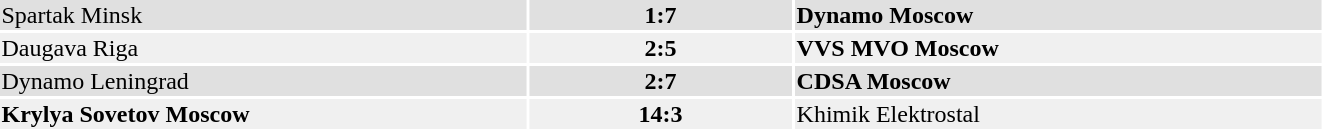<table width="70%">
<tr bgcolor="#e0e0e0">
<td style="width:40%;">Spartak Minsk</td>
<th style="width:20%;">1:7</th>
<td style="width:40%;"><strong>Dynamo Moscow</strong></td>
</tr>
<tr bgcolor="#f0f0f0">
<td>Daugava Riga</td>
<td align="center"><strong>2:5</strong></td>
<td><strong>VVS MVO Moscow</strong></td>
</tr>
<tr bgcolor="#e0e0e0">
<td>Dynamo Leningrad</td>
<td align="center"><strong>2:7</strong></td>
<td><strong>CDSA Moscow</strong></td>
</tr>
<tr bgcolor="#f0f0f0">
<td><strong>Krylya Sovetov Moscow</strong></td>
<td align="center"><strong>14:3</strong></td>
<td>Khimik Elektrostal</td>
</tr>
</table>
